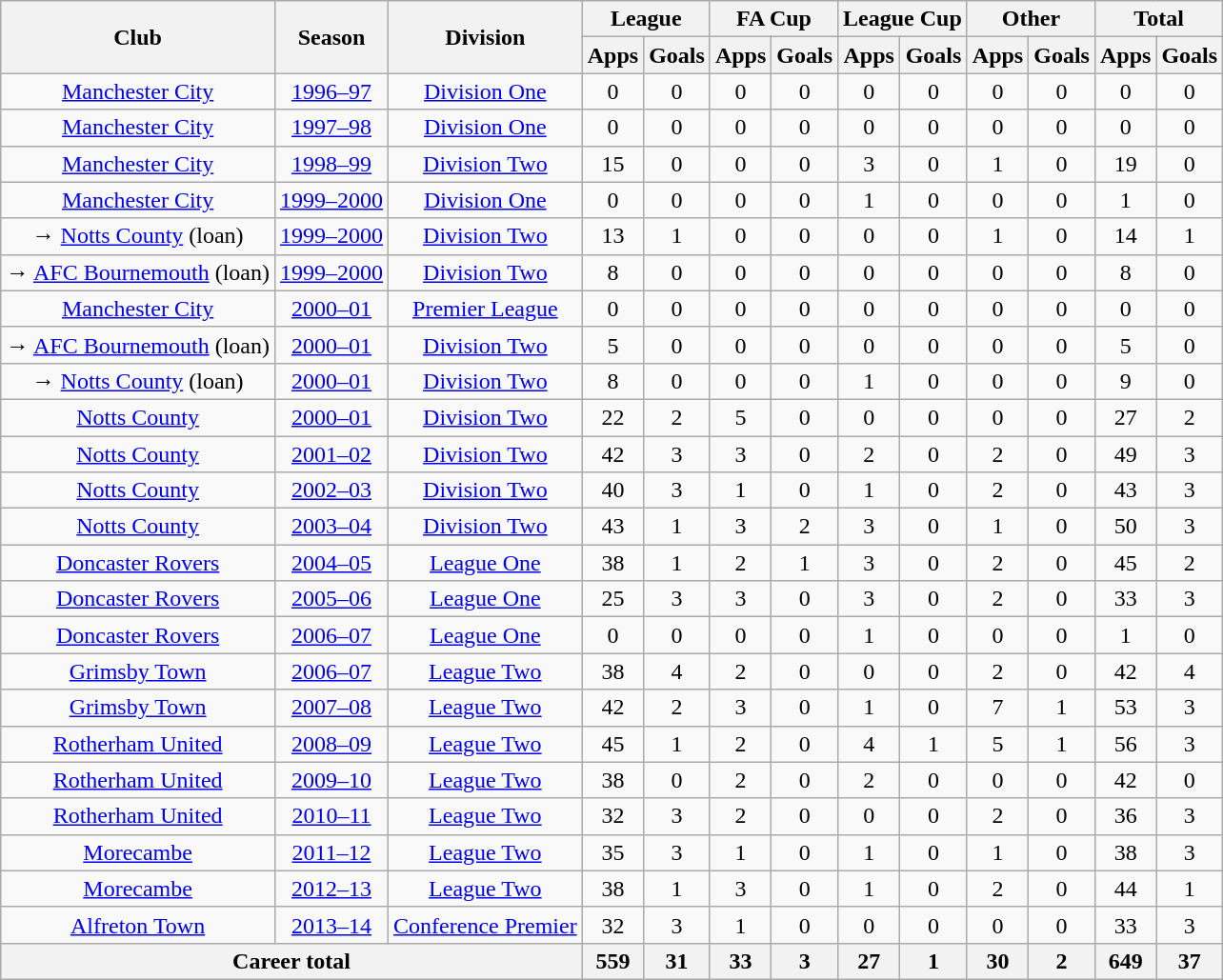<table class="wikitable" style="text-align:center">
<tr>
<th rowspan="2">Club</th>
<th rowspan="2">Season</th>
<th rowspan="2">Division</th>
<th colspan="2">League</th>
<th colspan="2">FA Cup</th>
<th colspan="2">League Cup</th>
<th colspan="2">Other</th>
<th colspan="2">Total</th>
</tr>
<tr>
<th>Apps</th>
<th>Goals</th>
<th>Apps</th>
<th>Goals</th>
<th>Apps</th>
<th>Goals</th>
<th>Apps</th>
<th>Goals</th>
<th>Apps</th>
<th>Goals</th>
</tr>
<tr>
<td><a href='#'>Manchester City</a></td>
<td><a href='#'>1996–97</a></td>
<td><a href='#'>Division One</a></td>
<td>0</td>
<td>0</td>
<td>0</td>
<td>0</td>
<td>0</td>
<td>0</td>
<td>0</td>
<td>0</td>
<td>0</td>
<td>0</td>
</tr>
<tr>
<td><a href='#'>Manchester City</a></td>
<td><a href='#'>1997–98</a></td>
<td><a href='#'>Division One</a></td>
<td>0</td>
<td>0</td>
<td>0</td>
<td>0</td>
<td>0</td>
<td>0</td>
<td>0</td>
<td>0</td>
<td>0</td>
<td>0</td>
</tr>
<tr>
<td><a href='#'>Manchester City</a></td>
<td><a href='#'>1998–99</a></td>
<td><a href='#'>Division Two</a></td>
<td>15</td>
<td>0</td>
<td>0</td>
<td>0</td>
<td>3</td>
<td>0</td>
<td>1</td>
<td>0</td>
<td>19</td>
<td>0</td>
</tr>
<tr>
<td><a href='#'>Manchester City</a></td>
<td><a href='#'>1999–2000</a></td>
<td><a href='#'>Division One</a></td>
<td>0</td>
<td>0</td>
<td>0</td>
<td>0</td>
<td>1</td>
<td>0</td>
<td>0</td>
<td>0</td>
<td>1</td>
<td>0</td>
</tr>
<tr>
<td>→ <a href='#'>Notts County</a> (loan)</td>
<td><a href='#'>1999–2000</a></td>
<td><a href='#'>Division Two</a></td>
<td>13</td>
<td>1</td>
<td>0</td>
<td>0</td>
<td>0</td>
<td>0</td>
<td>1</td>
<td>0</td>
<td>14</td>
<td>1</td>
</tr>
<tr>
<td>→ <a href='#'>AFC Bournemouth</a> (loan)</td>
<td><a href='#'>1999–2000</a></td>
<td><a href='#'>Division Two</a></td>
<td>8</td>
<td>0</td>
<td>0</td>
<td>0</td>
<td>0</td>
<td>0</td>
<td>0</td>
<td>0</td>
<td>8</td>
<td>0</td>
</tr>
<tr>
<td><a href='#'>Manchester City</a></td>
<td><a href='#'>2000–01</a></td>
<td><a href='#'>Premier League</a></td>
<td>0</td>
<td>0</td>
<td>0</td>
<td>0</td>
<td>0</td>
<td>0</td>
<td>0</td>
<td>0</td>
<td>0</td>
<td>0</td>
</tr>
<tr>
<td>→ <a href='#'>AFC Bournemouth</a> (loan)</td>
<td><a href='#'>2000–01</a></td>
<td><a href='#'>Division Two</a></td>
<td>5</td>
<td>0</td>
<td>0</td>
<td>0</td>
<td>0</td>
<td>0</td>
<td>0</td>
<td>0</td>
<td>5</td>
<td>0</td>
</tr>
<tr>
<td>→ <a href='#'>Notts County</a> (loan)</td>
<td><a href='#'>2000–01</a></td>
<td><a href='#'>Division Two</a></td>
<td>8</td>
<td>0</td>
<td>0</td>
<td>0</td>
<td>1</td>
<td>0</td>
<td>0</td>
<td>0</td>
<td>9</td>
<td>0</td>
</tr>
<tr>
<td><a href='#'>Notts County</a></td>
<td><a href='#'>2000–01</a></td>
<td><a href='#'>Division Two</a></td>
<td>22</td>
<td>2</td>
<td>5</td>
<td>0</td>
<td>0</td>
<td>0</td>
<td>0</td>
<td>0</td>
<td>27</td>
<td>2</td>
</tr>
<tr>
<td><a href='#'>Notts County</a></td>
<td><a href='#'>2001–02</a></td>
<td><a href='#'>Division Two</a></td>
<td>42</td>
<td>3</td>
<td>3</td>
<td>0</td>
<td>2</td>
<td>0</td>
<td>2</td>
<td>0</td>
<td>49</td>
<td>3</td>
</tr>
<tr>
<td><a href='#'>Notts County</a></td>
<td><a href='#'>2002–03</a></td>
<td><a href='#'>Division Two</a></td>
<td>40</td>
<td>3</td>
<td>1</td>
<td>0</td>
<td>1</td>
<td>0</td>
<td>2</td>
<td>0</td>
<td>43</td>
<td>3</td>
</tr>
<tr>
<td><a href='#'>Notts County</a></td>
<td><a href='#'>2003–04</a></td>
<td><a href='#'>Division Two</a></td>
<td>43</td>
<td>1</td>
<td>3</td>
<td>2</td>
<td>3</td>
<td>0</td>
<td>1</td>
<td>0</td>
<td>50</td>
<td>3</td>
</tr>
<tr>
<td><a href='#'>Doncaster Rovers</a></td>
<td><a href='#'>2004–05</a></td>
<td><a href='#'>League One</a></td>
<td>38</td>
<td>1</td>
<td>2</td>
<td>1</td>
<td>3</td>
<td>0</td>
<td>2</td>
<td>0</td>
<td>45</td>
<td>2</td>
</tr>
<tr>
<td><a href='#'>Doncaster Rovers</a></td>
<td><a href='#'>2005–06</a></td>
<td><a href='#'>League One</a></td>
<td>25</td>
<td>3</td>
<td>3</td>
<td>0</td>
<td>3</td>
<td>0</td>
<td>2</td>
<td>0</td>
<td>33</td>
<td>3</td>
</tr>
<tr>
<td><a href='#'>Doncaster Rovers</a></td>
<td><a href='#'>2006–07</a></td>
<td><a href='#'>League One</a></td>
<td>0</td>
<td>0</td>
<td>0</td>
<td>0</td>
<td>1</td>
<td>0</td>
<td>0</td>
<td>0</td>
<td>1</td>
<td>0</td>
</tr>
<tr>
<td><a href='#'>Grimsby Town</a></td>
<td><a href='#'>2006–07</a></td>
<td><a href='#'>League Two</a></td>
<td>38</td>
<td>4</td>
<td>2</td>
<td>0</td>
<td>0</td>
<td>0</td>
<td>2</td>
<td>0</td>
<td>42</td>
<td>4</td>
</tr>
<tr>
<td><a href='#'>Grimsby Town</a></td>
<td><a href='#'>2007–08</a></td>
<td><a href='#'>League Two</a></td>
<td>42</td>
<td>2</td>
<td>3</td>
<td>0</td>
<td>1</td>
<td>0</td>
<td>7</td>
<td>1</td>
<td>53</td>
<td>3</td>
</tr>
<tr>
<td><a href='#'>Rotherham United</a></td>
<td><a href='#'>2008–09</a></td>
<td><a href='#'>League Two</a></td>
<td>45</td>
<td>1</td>
<td>2</td>
<td>0</td>
<td>4</td>
<td>1</td>
<td>5</td>
<td>1</td>
<td>56</td>
<td>3</td>
</tr>
<tr>
<td><a href='#'>Rotherham United</a></td>
<td><a href='#'>2009–10</a></td>
<td><a href='#'>League Two</a></td>
<td>38</td>
<td>0</td>
<td>2</td>
<td>0</td>
<td>2</td>
<td>0</td>
<td>0</td>
<td>0</td>
<td>42</td>
<td>0</td>
</tr>
<tr>
<td><a href='#'>Rotherham United</a></td>
<td><a href='#'>2010–11</a></td>
<td><a href='#'>League Two</a></td>
<td>32</td>
<td>3</td>
<td>2</td>
<td>0</td>
<td>0</td>
<td>0</td>
<td>2</td>
<td>0</td>
<td>36</td>
<td>3</td>
</tr>
<tr>
<td><a href='#'>Morecambe</a></td>
<td><a href='#'>2011–12</a></td>
<td><a href='#'>League Two</a></td>
<td>35</td>
<td>3</td>
<td>1</td>
<td>0</td>
<td>1</td>
<td>0</td>
<td>1</td>
<td>0</td>
<td>38</td>
<td>3</td>
</tr>
<tr>
<td><a href='#'>Morecambe</a></td>
<td><a href='#'>2012–13</a></td>
<td><a href='#'>League Two</a></td>
<td>38</td>
<td>1</td>
<td>3</td>
<td>0</td>
<td>1</td>
<td>0</td>
<td>2</td>
<td>0</td>
<td>44</td>
<td>1</td>
</tr>
<tr>
<td><a href='#'>Alfreton Town</a></td>
<td><a href='#'>2013–14</a></td>
<td><a href='#'>Conference Premier</a></td>
<td>32</td>
<td>3</td>
<td>1</td>
<td>0</td>
<td>0</td>
<td>0</td>
<td>0</td>
<td>0</td>
<td>33</td>
<td>3</td>
</tr>
<tr>
<th colspan="3">Career total</th>
<th>559</th>
<th>31</th>
<th>33</th>
<th>3</th>
<th>27</th>
<th>1</th>
<th>30</th>
<th>2</th>
<th>649</th>
<th>37</th>
</tr>
</table>
